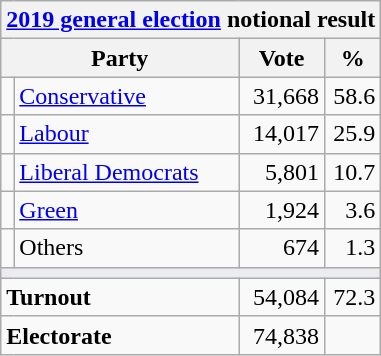<table class="wikitable">
<tr>
<th colspan="4"><a href='#'>2019 general election</a> notional result</th>
</tr>
<tr>
<th bgcolor="#DDDDFF" width="130px" colspan="2">Party</th>
<th bgcolor="#DDDDFF" width="50px">Vote</th>
<th bgcolor="#DDDDFF" width="30px">%</th>
</tr>
<tr>
<td></td>
<td><a href='#'>Conservative</a></td>
<td align=right>31,668</td>
<td align=right>58.6</td>
</tr>
<tr>
<td></td>
<td><a href='#'>Labour</a></td>
<td align=right>14,017</td>
<td align=right>25.9</td>
</tr>
<tr>
<td></td>
<td><a href='#'>Liberal Democrats</a></td>
<td align=right>5,801</td>
<td align=right>10.7</td>
</tr>
<tr>
<td></td>
<td><a href='#'>Green</a></td>
<td align=right>1,924</td>
<td align=right>3.6</td>
</tr>
<tr>
<td></td>
<td>Others</td>
<td align=right>674</td>
<td align=right>1.3</td>
</tr>
<tr>
<td colspan="4" bgcolor="#EAECF0"></td>
</tr>
<tr>
<td colspan="2"><strong>Turnout</strong></td>
<td align=right>54,084</td>
<td align=right>72.3</td>
</tr>
<tr>
<td colspan="2"><strong>Electorate</strong></td>
<td align=right>74,838</td>
</tr>
</table>
